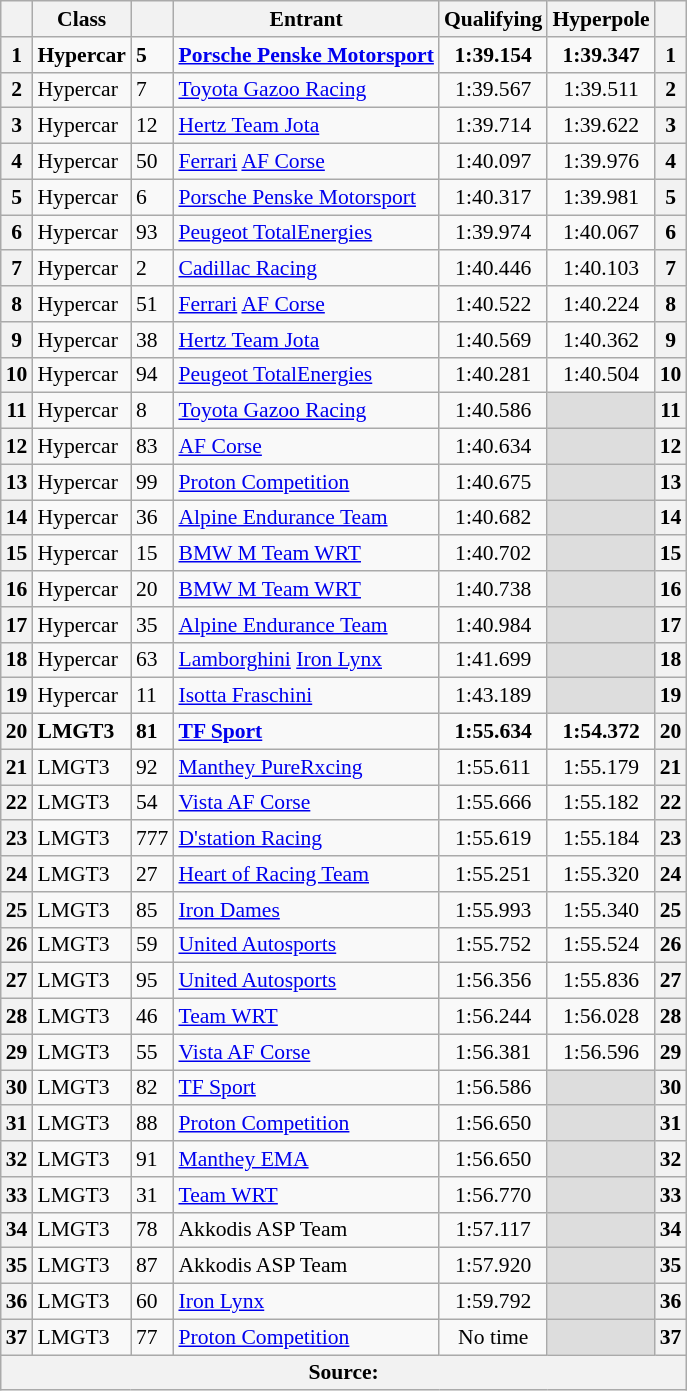<table class="wikitable" style="font-size:90%;">
<tr>
<th></th>
<th>Class</th>
<th></th>
<th>Entrant</th>
<th>Qualifying</th>
<th>Hyperpole</th>
<th></th>
</tr>
<tr style="font-weight:bold;">
<th>1</th>
<td>Hypercar</td>
<td>5</td>
<td> <a href='#'>Porsche Penske Motorsport</a></td>
<td style="text-align:center;">1:39.154</td>
<td style="text-align:center;">1:39.347</td>
<th>1</th>
</tr>
<tr>
<th>2</th>
<td>Hypercar</td>
<td>7</td>
<td> <a href='#'>Toyota Gazoo Racing</a></td>
<td style="text-align:center;">1:39.567</td>
<td style="text-align:center;">1:39.511</td>
<th>2</th>
</tr>
<tr>
<th>3</th>
<td>Hypercar</td>
<td>12</td>
<td> <a href='#'>Hertz Team Jota</a></td>
<td style="text-align:center;">1:39.714</td>
<td style="text-align:center;">1:39.622</td>
<th>3</th>
</tr>
<tr>
<th>4</th>
<td>Hypercar</td>
<td>50</td>
<td> <a href='#'>Ferrari</a> <a href='#'>AF Corse</a></td>
<td style="text-align:center;">1:40.097</td>
<td style="text-align:center;">1:39.976</td>
<th>4</th>
</tr>
<tr>
<th>5</th>
<td>Hypercar</td>
<td>6</td>
<td> <a href='#'>Porsche Penske Motorsport</a></td>
<td style="text-align:center;">1:40.317</td>
<td style="text-align:center;">1:39.981</td>
<th>5</th>
</tr>
<tr>
<th>6</th>
<td>Hypercar</td>
<td>93</td>
<td> <a href='#'>Peugeot TotalEnergies</a></td>
<td style="text-align:center;">1:39.974</td>
<td style="text-align:center;">1:40.067</td>
<th>6</th>
</tr>
<tr>
<th>7</th>
<td>Hypercar</td>
<td>2</td>
<td> <a href='#'>Cadillac Racing</a></td>
<td style="text-align:center;">1:40.446</td>
<td style="text-align:center;">1:40.103</td>
<th>7</th>
</tr>
<tr>
<th>8</th>
<td>Hypercar</td>
<td>51</td>
<td> <a href='#'>Ferrari</a> <a href='#'>AF Corse</a></td>
<td style="text-align:center;">1:40.522</td>
<td style="text-align:center;">1:40.224</td>
<th>8</th>
</tr>
<tr>
<th>9</th>
<td>Hypercar</td>
<td>38</td>
<td> <a href='#'>Hertz Team Jota</a></td>
<td style="text-align:center;">1:40.569</td>
<td style="text-align:center;">1:40.362</td>
<th>9</th>
</tr>
<tr>
<th>10</th>
<td>Hypercar</td>
<td>94</td>
<td> <a href='#'>Peugeot TotalEnergies</a></td>
<td style="text-align:center;">1:40.281</td>
<td style="text-align:center;">1:40.504</td>
<th>10</th>
</tr>
<tr>
<th>11</th>
<td>Hypercar</td>
<td>8</td>
<td> <a href='#'>Toyota Gazoo Racing</a></td>
<td style="text-align:center;">1:40.586</td>
<td style="text-align:center; background:#ddd;"></td>
<th>11</th>
</tr>
<tr>
<th>12</th>
<td>Hypercar</td>
<td>83</td>
<td> <a href='#'>AF Corse</a></td>
<td style="text-align:center;">1:40.634</td>
<td style="text-align:center; background:#ddd;"></td>
<th>12</th>
</tr>
<tr>
<th>13</th>
<td>Hypercar</td>
<td>99</td>
<td> <a href='#'>Proton Competition</a></td>
<td style="text-align:center;">1:40.675</td>
<td style="text-align:center; background:#ddd;"></td>
<th>13</th>
</tr>
<tr>
<th>14</th>
<td>Hypercar</td>
<td>36</td>
<td> <a href='#'>Alpine Endurance Team</a></td>
<td style="text-align:center;">1:40.682</td>
<td style="text-align:center; background:#ddd;"></td>
<th>14</th>
</tr>
<tr>
<th>15</th>
<td>Hypercar</td>
<td>15</td>
<td> <a href='#'>BMW M Team WRT</a></td>
<td style="text-align:center;">1:40.702</td>
<td style="text-align:center; background:#ddd;"></td>
<th>15</th>
</tr>
<tr>
<th>16</th>
<td>Hypercar</td>
<td>20</td>
<td> <a href='#'>BMW M Team WRT</a></td>
<td style="text-align:center;">1:40.738</td>
<td style="text-align:center; background:#ddd;"></td>
<th>16</th>
</tr>
<tr>
<th>17</th>
<td>Hypercar</td>
<td>35</td>
<td> <a href='#'>Alpine Endurance Team</a></td>
<td style="text-align:center;">1:40.984</td>
<td style="text-align:center; background:#ddd;"></td>
<th>17</th>
</tr>
<tr>
<th>18</th>
<td>Hypercar</td>
<td>63</td>
<td> <a href='#'>Lamborghini</a> <a href='#'>Iron Lynx</a></td>
<td style="text-align:center;">1:41.699</td>
<td style="text-align:center; background:#ddd;"></td>
<th>18</th>
</tr>
<tr>
<th>19</th>
<td>Hypercar</td>
<td>11</td>
<td> <a href='#'>Isotta Fraschini</a></td>
<td style="text-align:center;">1:43.189</td>
<td style="text-align:center; background:#ddd;"></td>
<th>19</th>
</tr>
<tr style="font-weight:bold;">
<th>20</th>
<td>LMGT3</td>
<td>81</td>
<td> <a href='#'>TF Sport</a></td>
<td style="text-align:center;">1:55.634</td>
<td style="text-align:center;">1:54.372</td>
<th>20</th>
</tr>
<tr>
<th>21</th>
<td>LMGT3</td>
<td>92</td>
<td> <a href='#'>Manthey PureRxcing</a></td>
<td style="text-align:center;">1:55.611</td>
<td style="text-align:center;">1:55.179</td>
<th>21</th>
</tr>
<tr>
<th>22</th>
<td>LMGT3</td>
<td>54</td>
<td> <a href='#'>Vista AF Corse</a></td>
<td style="text-align:center;">1:55.666</td>
<td style="text-align:center;">1:55.182</td>
<th>22</th>
</tr>
<tr>
<th>23</th>
<td>LMGT3</td>
<td>777</td>
<td> <a href='#'>D'station Racing</a></td>
<td style="text-align:center;">1:55.619</td>
<td style="text-align:center;">1:55.184</td>
<th>23</th>
</tr>
<tr>
<th>24</th>
<td>LMGT3</td>
<td>27</td>
<td> <a href='#'>Heart of Racing Team</a></td>
<td style="text-align:center;">1:55.251</td>
<td style="text-align:center;">1:55.320</td>
<th>24</th>
</tr>
<tr>
<th>25</th>
<td>LMGT3</td>
<td>85</td>
<td> <a href='#'>Iron Dames</a></td>
<td style="text-align:center;">1:55.993</td>
<td style="text-align:center;">1:55.340</td>
<th>25</th>
</tr>
<tr>
<th>26</th>
<td>LMGT3</td>
<td>59</td>
<td> <a href='#'>United Autosports</a></td>
<td style="text-align:center;">1:55.752</td>
<td style="text-align:center;">1:55.524</td>
<th>26</th>
</tr>
<tr>
<th>27</th>
<td>LMGT3</td>
<td>95</td>
<td> <a href='#'>United Autosports</a></td>
<td style="text-align:center;">1:56.356</td>
<td style="text-align:center;">1:55.836</td>
<th>27</th>
</tr>
<tr>
<th>28</th>
<td>LMGT3</td>
<td>46</td>
<td> <a href='#'>Team WRT</a></td>
<td style="text-align:center;">1:56.244</td>
<td style="text-align:center;">1:56.028</td>
<th>28</th>
</tr>
<tr>
<th>29</th>
<td>LMGT3</td>
<td>55</td>
<td> <a href='#'>Vista AF Corse</a></td>
<td style="text-align:center;">1:56.381</td>
<td style="text-align:center;">1:56.596</td>
<th>29</th>
</tr>
<tr>
<th>30</th>
<td>LMGT3</td>
<td>82</td>
<td> <a href='#'>TF Sport</a></td>
<td style="text-align:center;">1:56.586</td>
<td style="text-align:center; background:#ddd;"></td>
<th>30</th>
</tr>
<tr>
<th>31</th>
<td>LMGT3</td>
<td>88</td>
<td> <a href='#'>Proton Competition</a></td>
<td style="text-align:center;">1:56.650</td>
<td style="text-align:center; background:#ddd;"></td>
<th>31</th>
</tr>
<tr>
<th>32</th>
<td>LMGT3</td>
<td>91</td>
<td> <a href='#'>Manthey EMA</a></td>
<td style="text-align:center;">1:56.650</td>
<td style="text-align:center; background:#ddd;"></td>
<th>32</th>
</tr>
<tr>
<th>33</th>
<td>LMGT3</td>
<td>31</td>
<td> <a href='#'>Team WRT</a></td>
<td style="text-align:center;">1:56.770</td>
<td style="text-align:center; background:#ddd;"></td>
<th>33</th>
</tr>
<tr>
<th>34</th>
<td>LMGT3</td>
<td>78</td>
<td> Akkodis ASP Team</td>
<td style="text-align:center;">1:57.117</td>
<td style="text-align:center; background:#ddd;"></td>
<th>34</th>
</tr>
<tr>
<th>35</th>
<td>LMGT3</td>
<td>87</td>
<td> Akkodis ASP Team</td>
<td style="text-align:center;">1:57.920</td>
<td style="text-align:center; background:#ddd;"></td>
<th>35</th>
</tr>
<tr>
<th>36</th>
<td>LMGT3</td>
<td>60</td>
<td> <a href='#'>Iron Lynx</a></td>
<td style="text-align:center;">1:59.792</td>
<td style="text-align:center; background:#ddd;"></td>
<th>36</th>
</tr>
<tr>
<th>37</th>
<td>LMGT3</td>
<td>77</td>
<td> <a href='#'>Proton Competition</a></td>
<td style="text-align:center;">No time</td>
<td style="text-align:center; background:#ddd;"></td>
<th>37</th>
</tr>
<tr>
<th colspan="7">Source:</th>
</tr>
</table>
